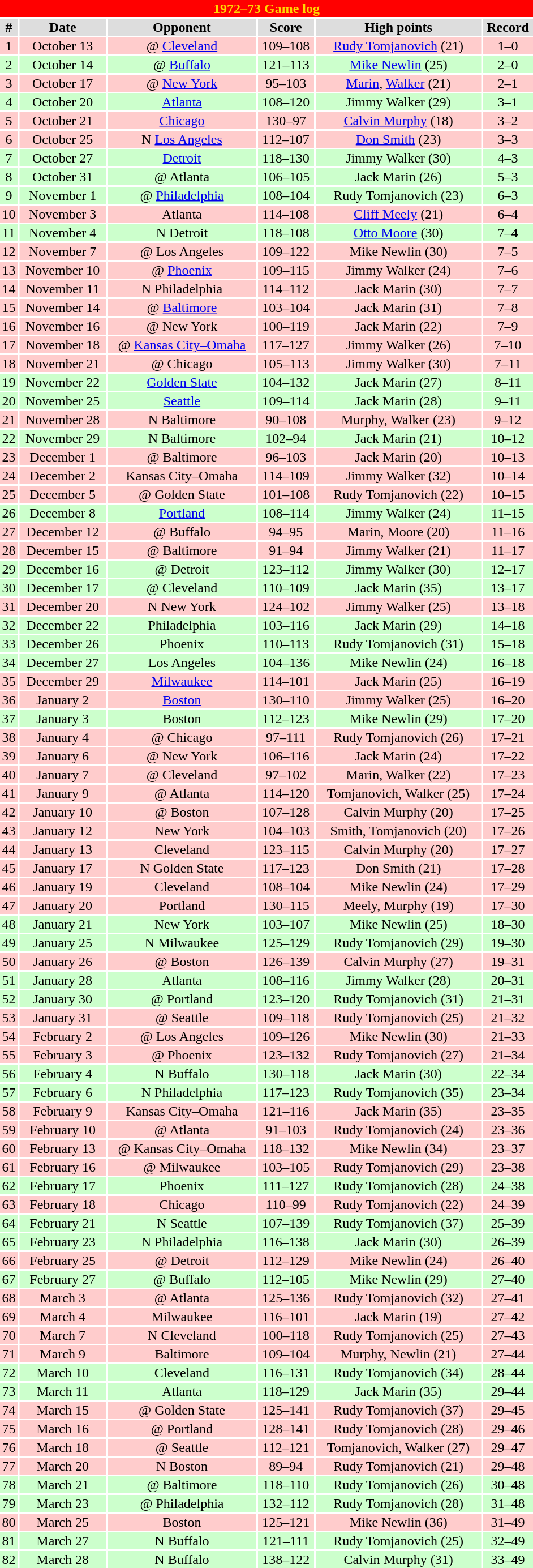<table class="toccolours collapsible" width=50% style="clear:both; margin:1.5em auto; text-align:center">
<tr>
<th colspan=11 style="background:#FF0000; color:#FFD700;">1972–73 Game log</th>
</tr>
<tr align="center" bgcolor="#dddddd">
<td><strong>#</strong></td>
<td><strong>Date</strong></td>
<td><strong>Opponent</strong></td>
<td><strong>Score</strong></td>
<td><strong>High points</strong></td>
<td><strong>Record</strong></td>
</tr>
<tr align="center" bgcolor="ffcccc">
<td>1</td>
<td>October 13</td>
<td>@ <a href='#'>Cleveland</a></td>
<td>109–108</td>
<td><a href='#'>Rudy Tomjanovich</a> (21)</td>
<td>1–0</td>
</tr>
<tr align="center" bgcolor="ccffcc">
<td>2</td>
<td>October 14</td>
<td>@ <a href='#'>Buffalo</a></td>
<td>121–113</td>
<td><a href='#'>Mike Newlin</a> (25)</td>
<td>2–0</td>
</tr>
<tr align="center" bgcolor="ffcccc">
<td>3</td>
<td>October 17</td>
<td>@ <a href='#'>New York</a></td>
<td>95–103</td>
<td><a href='#'>Marin</a>, <a href='#'>Walker</a> (21)</td>
<td>2–1</td>
</tr>
<tr align="center" bgcolor="ccffcc">
<td>4</td>
<td>October 20</td>
<td><a href='#'>Atlanta</a></td>
<td>108–120</td>
<td>Jimmy Walker (29)</td>
<td>3–1</td>
</tr>
<tr align="center" bgcolor="ffcccc">
<td>5</td>
<td>October 21</td>
<td><a href='#'>Chicago</a></td>
<td>130–97</td>
<td><a href='#'>Calvin Murphy</a> (18)</td>
<td>3–2</td>
</tr>
<tr align="center" bgcolor="ffcccc">
<td>6</td>
<td>October 25</td>
<td>N <a href='#'>Los Angeles</a></td>
<td>112–107</td>
<td><a href='#'>Don Smith</a> (23)</td>
<td>3–3</td>
</tr>
<tr align="center" bgcolor="ccffcc">
<td>7</td>
<td>October 27</td>
<td><a href='#'>Detroit</a></td>
<td>118–130</td>
<td>Jimmy Walker (30)</td>
<td>4–3</td>
</tr>
<tr align="center" bgcolor="ccffcc">
<td>8</td>
<td>October 31</td>
<td>@ Atlanta</td>
<td>106–105</td>
<td>Jack Marin (26)</td>
<td>5–3</td>
</tr>
<tr align="center" bgcolor="ccffcc">
<td>9</td>
<td>November 1</td>
<td>@ <a href='#'>Philadelphia</a></td>
<td>108–104</td>
<td>Rudy Tomjanovich (23)</td>
<td>6–3</td>
</tr>
<tr align="center" bgcolor="ffcccc">
<td>10</td>
<td>November 3</td>
<td>Atlanta</td>
<td>114–108</td>
<td><a href='#'>Cliff Meely</a> (21)</td>
<td>6–4</td>
</tr>
<tr align="center" bgcolor="ccffcc">
<td>11</td>
<td>November 4</td>
<td>N Detroit</td>
<td>118–108</td>
<td><a href='#'>Otto Moore</a> (30)</td>
<td>7–4</td>
</tr>
<tr align="center" bgcolor="ffcccc">
<td>12</td>
<td>November 7</td>
<td>@ Los Angeles</td>
<td>109–122</td>
<td>Mike Newlin (30)</td>
<td>7–5</td>
</tr>
<tr align="center" bgcolor="ffcccc">
<td>13</td>
<td>November 10</td>
<td>@ <a href='#'>Phoenix</a></td>
<td>109–115</td>
<td>Jimmy Walker (24)</td>
<td>7–6</td>
</tr>
<tr align="center" bgcolor="ffcccc">
<td>14</td>
<td>November 11</td>
<td>N Philadelphia</td>
<td>114–112</td>
<td>Jack Marin (30)</td>
<td>7–7</td>
</tr>
<tr align="center" bgcolor="ffcccc">
<td>15</td>
<td>November 14</td>
<td>@ <a href='#'>Baltimore</a></td>
<td>103–104</td>
<td>Jack Marin (31)</td>
<td>7–8</td>
</tr>
<tr align="center" bgcolor="ffcccc">
<td>16</td>
<td>November 16</td>
<td>@ New York</td>
<td>100–119</td>
<td>Jack Marin (22)</td>
<td>7–9</td>
</tr>
<tr align="center" bgcolor="ffcccc">
<td>17</td>
<td>November 18</td>
<td>@ <a href='#'>Kansas City–Omaha</a></td>
<td>117–127</td>
<td>Jimmy Walker (26)</td>
<td>7–10</td>
</tr>
<tr align="center" bgcolor="ffcccc">
<td>18</td>
<td>November 21</td>
<td>@ Chicago</td>
<td>105–113</td>
<td>Jimmy Walker (30)</td>
<td>7–11</td>
</tr>
<tr align="center" bgcolor="ccffcc">
<td>19</td>
<td>November 22</td>
<td><a href='#'>Golden State</a></td>
<td>104–132</td>
<td>Jack Marin (27)</td>
<td>8–11</td>
</tr>
<tr align="center" bgcolor="ccffcc">
<td>20</td>
<td>November 25</td>
<td><a href='#'>Seattle</a></td>
<td>109–114</td>
<td>Jack Marin (28)</td>
<td>9–11</td>
</tr>
<tr align="center" bgcolor="ffcccc">
<td>21</td>
<td>November 28</td>
<td>N Baltimore</td>
<td>90–108</td>
<td>Murphy, Walker (23)</td>
<td>9–12</td>
</tr>
<tr align="center" bgcolor="ccffcc">
<td>22</td>
<td>November 29</td>
<td>N Baltimore</td>
<td>102–94</td>
<td>Jack Marin (21)</td>
<td>10–12</td>
</tr>
<tr align="center" bgcolor="ffcccc">
<td>23</td>
<td>December 1</td>
<td>@ Baltimore</td>
<td>96–103</td>
<td>Jack Marin (20)</td>
<td>10–13</td>
</tr>
<tr align="center" bgcolor="ffcccc">
<td>24</td>
<td>December 2</td>
<td>Kansas City–Omaha</td>
<td>114–109</td>
<td>Jimmy Walker (32)</td>
<td>10–14</td>
</tr>
<tr align="center" bgcolor="ffcccc">
<td>25</td>
<td>December 5</td>
<td>@ Golden State</td>
<td>101–108</td>
<td>Rudy Tomjanovich (22)</td>
<td>10–15</td>
</tr>
<tr align="center" bgcolor="ccffcc">
<td>26</td>
<td>December 8</td>
<td><a href='#'>Portland</a></td>
<td>108–114</td>
<td>Jimmy Walker (24)</td>
<td>11–15</td>
</tr>
<tr align="center" bgcolor="ffcccc">
<td>27</td>
<td>December 12</td>
<td>@ Buffalo</td>
<td>94–95</td>
<td>Marin, Moore (20)</td>
<td>11–16</td>
</tr>
<tr align="center" bgcolor="ffcccc">
<td>28</td>
<td>December 15</td>
<td>@ Baltimore</td>
<td>91–94</td>
<td>Jimmy Walker (21)</td>
<td>11–17</td>
</tr>
<tr align="center" bgcolor="ccffcc">
<td>29</td>
<td>December 16</td>
<td>@ Detroit</td>
<td>123–112</td>
<td>Jimmy Walker (30)</td>
<td>12–17</td>
</tr>
<tr align="center" bgcolor="ccffcc">
<td>30</td>
<td>December 17</td>
<td>@ Cleveland</td>
<td>110–109</td>
<td>Jack Marin (35)</td>
<td>13–17</td>
</tr>
<tr align="center" bgcolor="ffcccc">
<td>31</td>
<td>December 20</td>
<td>N New York</td>
<td>124–102</td>
<td>Jimmy Walker (25)</td>
<td>13–18</td>
</tr>
<tr align="center" bgcolor="ccffcc">
<td>32</td>
<td>December 22</td>
<td>Philadelphia</td>
<td>103–116</td>
<td>Jack Marin (29)</td>
<td>14–18</td>
</tr>
<tr align="center" bgcolor="ccffcc">
<td>33</td>
<td>December 26</td>
<td>Phoenix</td>
<td>110–113</td>
<td>Rudy Tomjanovich (31)</td>
<td>15–18</td>
</tr>
<tr align="center" bgcolor="ccffcc">
<td>34</td>
<td>December 27</td>
<td>Los Angeles</td>
<td>104–136</td>
<td>Mike Newlin (24)</td>
<td>16–18</td>
</tr>
<tr align="center" bgcolor="ffcccc">
<td>35</td>
<td>December 29</td>
<td><a href='#'>Milwaukee</a></td>
<td>114–101</td>
<td>Jack Marin (25)</td>
<td>16–19</td>
</tr>
<tr align="center" bgcolor="ffcccc">
<td>36</td>
<td>January 2</td>
<td><a href='#'>Boston</a></td>
<td>130–110</td>
<td>Jimmy Walker (25)</td>
<td>16–20</td>
</tr>
<tr align="center" bgcolor="ccffcc">
<td>37</td>
<td>January 3</td>
<td>Boston</td>
<td>112–123</td>
<td>Mike Newlin (29)</td>
<td>17–20</td>
</tr>
<tr align="center" bgcolor="ffcccc">
<td>38</td>
<td>January 4</td>
<td>@ Chicago</td>
<td>97–111</td>
<td>Rudy Tomjanovich (26)</td>
<td>17–21</td>
</tr>
<tr align="center" bgcolor="ffcccc">
<td>39</td>
<td>January 6</td>
<td>@ New York</td>
<td>106–116</td>
<td>Jack Marin (24)</td>
<td>17–22</td>
</tr>
<tr align="center" bgcolor="ffcccc">
<td>40</td>
<td>January 7</td>
<td>@ Cleveland</td>
<td>97–102</td>
<td>Marin, Walker (22)</td>
<td>17–23</td>
</tr>
<tr align="center" bgcolor="ffcccc">
<td>41</td>
<td>January 9</td>
<td>@ Atlanta</td>
<td>114–120</td>
<td>Tomjanovich, Walker (25)</td>
<td>17–24</td>
</tr>
<tr align="center" bgcolor="ffcccc">
<td>42</td>
<td>January 10</td>
<td>@ Boston</td>
<td>107–128</td>
<td>Calvin Murphy (20)</td>
<td>17–25</td>
</tr>
<tr align="center" bgcolor="ffcccc">
<td>43</td>
<td>January 12</td>
<td>New York</td>
<td>104–103</td>
<td>Smith, Tomjanovich (20)</td>
<td>17–26</td>
</tr>
<tr align="center" bgcolor="ffcccc">
<td>44</td>
<td>January 13</td>
<td>Cleveland</td>
<td>123–115</td>
<td>Calvin Murphy (20)</td>
<td>17–27</td>
</tr>
<tr align="center" bgcolor="ffcccc">
<td>45</td>
<td>January 17</td>
<td>N Golden State</td>
<td>117–123</td>
<td>Don Smith (21)</td>
<td>17–28</td>
</tr>
<tr align="center" bgcolor="ffcccc">
<td>46</td>
<td>January 19</td>
<td>Cleveland</td>
<td>108–104</td>
<td>Mike Newlin (24)</td>
<td>17–29</td>
</tr>
<tr align="center" bgcolor="ffcccc">
<td>47</td>
<td>January 20</td>
<td>Portland</td>
<td>130–115</td>
<td>Meely, Murphy (19)</td>
<td>17–30</td>
</tr>
<tr align="center" bgcolor="ccffcc">
<td>48</td>
<td>January 21</td>
<td>New York</td>
<td>103–107</td>
<td>Mike Newlin (25)</td>
<td>18–30</td>
</tr>
<tr align="center" bgcolor="ccffcc">
<td>49</td>
<td>January 25</td>
<td>N Milwaukee</td>
<td>125–129</td>
<td>Rudy Tomjanovich (29)</td>
<td>19–30</td>
</tr>
<tr align="center" bgcolor="ffcccc">
<td>50</td>
<td>January 26</td>
<td>@ Boston</td>
<td>126–139</td>
<td>Calvin Murphy (27)</td>
<td>19–31</td>
</tr>
<tr align="center" bgcolor="ccffcc">
<td>51</td>
<td>January 28</td>
<td>Atlanta</td>
<td>108–116</td>
<td>Jimmy Walker (28)</td>
<td>20–31</td>
</tr>
<tr align="center" bgcolor="ccffcc">
<td>52</td>
<td>January 30</td>
<td>@ Portland</td>
<td>123–120</td>
<td>Rudy Tomjanovich (31)</td>
<td>21–31</td>
</tr>
<tr align="center" bgcolor="ffcccc">
<td>53</td>
<td>January 31</td>
<td>@ Seattle</td>
<td>109–118</td>
<td>Rudy Tomjanovich (25)</td>
<td>21–32</td>
</tr>
<tr align="center" bgcolor="ffcccc">
<td>54</td>
<td>February 2</td>
<td>@ Los Angeles</td>
<td>109–126</td>
<td>Mike Newlin (30)</td>
<td>21–33</td>
</tr>
<tr align="center" bgcolor="ffcccc">
<td>55</td>
<td>February 3</td>
<td>@ Phoenix</td>
<td>123–132</td>
<td>Rudy Tomjanovich (27)</td>
<td>21–34</td>
</tr>
<tr align="center" bgcolor="ccffcc">
<td>56</td>
<td>February 4</td>
<td>N Buffalo</td>
<td>130–118</td>
<td>Jack Marin (30)</td>
<td>22–34</td>
</tr>
<tr align="center" bgcolor="ccffcc">
<td>57</td>
<td>February 6</td>
<td>N Philadelphia</td>
<td>117–123</td>
<td>Rudy Tomjanovich (35)</td>
<td>23–34</td>
</tr>
<tr align="center" bgcolor="ffcccc">
<td>58</td>
<td>February 9</td>
<td>Kansas City–Omaha</td>
<td>121–116</td>
<td>Jack Marin (35)</td>
<td>23–35</td>
</tr>
<tr align="center" bgcolor="ffcccc">
<td>59</td>
<td>February 10</td>
<td>@ Atlanta</td>
<td>91–103</td>
<td>Rudy Tomjanovich (24)</td>
<td>23–36</td>
</tr>
<tr align="center" bgcolor="ffcccc">
<td>60</td>
<td>February 13</td>
<td>@ Kansas City–Omaha</td>
<td>118–132</td>
<td>Mike Newlin (34)</td>
<td>23–37</td>
</tr>
<tr align="center" bgcolor="ffcccc">
<td>61</td>
<td>February 16</td>
<td>@ Milwaukee</td>
<td>103–105</td>
<td>Rudy Tomjanovich (29)</td>
<td>23–38</td>
</tr>
<tr align="center" bgcolor="ccffcc">
<td>62</td>
<td>February 17</td>
<td>Phoenix</td>
<td>111–127</td>
<td>Rudy Tomjanovich (28)</td>
<td>24–38</td>
</tr>
<tr align="center" bgcolor="ffcccc">
<td>63</td>
<td>February 18</td>
<td>Chicago</td>
<td>110–99</td>
<td>Rudy Tomjanovich (22)</td>
<td>24–39</td>
</tr>
<tr align="center" bgcolor="ccffcc">
<td>64</td>
<td>February 21</td>
<td>N Seattle</td>
<td>107–139</td>
<td>Rudy Tomjanovich (37)</td>
<td>25–39</td>
</tr>
<tr align="center" bgcolor="ccffcc">
<td>65</td>
<td>February 23</td>
<td>N Philadelphia</td>
<td>116–138</td>
<td>Jack Marin (30)</td>
<td>26–39</td>
</tr>
<tr align="center" bgcolor="ffcccc">
<td>66</td>
<td>February 25</td>
<td>@ Detroit</td>
<td>112–129</td>
<td>Mike Newlin (24)</td>
<td>26–40</td>
</tr>
<tr align="center" bgcolor="ccffcc">
<td>67</td>
<td>February 27</td>
<td>@ Buffalo</td>
<td>112–105</td>
<td>Mike Newlin (29)</td>
<td>27–40</td>
</tr>
<tr align="center" bgcolor="ffcccc">
<td>68</td>
<td>March 3</td>
<td>@ Atlanta</td>
<td>125–136</td>
<td>Rudy Tomjanovich (32)</td>
<td>27–41</td>
</tr>
<tr align="center" bgcolor="ffcccc">
<td>69</td>
<td>March 4</td>
<td>Milwaukee</td>
<td>116–101</td>
<td>Jack Marin (19)</td>
<td>27–42</td>
</tr>
<tr align="center" bgcolor="ffcccc">
<td>70</td>
<td>March 7</td>
<td>N Cleveland</td>
<td>100–118</td>
<td>Rudy Tomjanovich (25)</td>
<td>27–43</td>
</tr>
<tr align="center" bgcolor="ffcccc">
<td>71</td>
<td>March 9</td>
<td>Baltimore</td>
<td>109–104</td>
<td>Murphy, Newlin (21)</td>
<td>27–44</td>
</tr>
<tr align="center" bgcolor="ccffcc">
<td>72</td>
<td>March 10</td>
<td>Cleveland</td>
<td>116–131</td>
<td>Rudy Tomjanovich (34)</td>
<td>28–44</td>
</tr>
<tr align="center" bgcolor="ccffcc">
<td>73</td>
<td>March 11</td>
<td>Atlanta</td>
<td>118–129</td>
<td>Jack Marin (35)</td>
<td>29–44</td>
</tr>
<tr align="center" bgcolor="ffcccc">
<td>74</td>
<td>March 15</td>
<td>@ Golden State</td>
<td>125–141</td>
<td>Rudy Tomjanovich (37)</td>
<td>29–45</td>
</tr>
<tr align="center" bgcolor="ffcccc">
<td>75</td>
<td>March 16</td>
<td>@ Portland</td>
<td>128–141</td>
<td>Rudy Tomjanovich (28)</td>
<td>29–46</td>
</tr>
<tr align="center" bgcolor="ffcccc">
<td>76</td>
<td>March 18</td>
<td>@ Seattle</td>
<td>112–121</td>
<td>Tomjanovich, Walker (27)</td>
<td>29–47</td>
</tr>
<tr align="center" bgcolor="ffcccc">
<td>77</td>
<td>March 20</td>
<td>N Boston</td>
<td>89–94</td>
<td>Rudy Tomjanovich (21)</td>
<td>29–48</td>
</tr>
<tr align="center" bgcolor="ccffcc">
<td>78</td>
<td>March 21</td>
<td>@ Baltimore</td>
<td>118–110</td>
<td>Rudy Tomjanovich (26)</td>
<td>30–48</td>
</tr>
<tr align="center" bgcolor="ccffcc">
<td>79</td>
<td>March 23</td>
<td>@ Philadelphia</td>
<td>132–112</td>
<td>Rudy Tomjanovich (28)</td>
<td>31–48</td>
</tr>
<tr align="center" bgcolor="ffcccc">
<td>80</td>
<td>March 25</td>
<td>Boston</td>
<td>125–121</td>
<td>Mike Newlin (36)</td>
<td>31–49</td>
</tr>
<tr align="center" bgcolor="ccffcc">
<td>81</td>
<td>March 27</td>
<td>N Buffalo</td>
<td>121–111</td>
<td>Rudy Tomjanovich (25)</td>
<td>32–49</td>
</tr>
<tr align="center" bgcolor="ccffcc">
<td>82</td>
<td>March 28</td>
<td>N Buffalo</td>
<td>138–122</td>
<td>Calvin Murphy (31)</td>
<td>33–49</td>
</tr>
</table>
